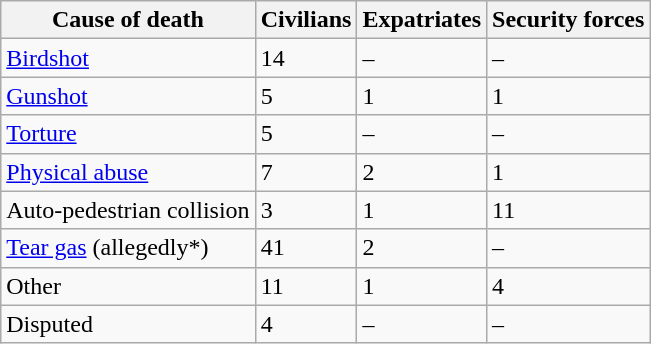<table class="wikitable sortable">
<tr>
<th>Cause of death</th>
<th>Civilians</th>
<th>Expatriates</th>
<th>Security forces</th>
</tr>
<tr>
<td><a href='#'>Birdshot</a></td>
<td>14</td>
<td>–</td>
<td>–</td>
</tr>
<tr>
<td><a href='#'>Gunshot</a></td>
<td>5</td>
<td>1</td>
<td>1</td>
</tr>
<tr>
<td><a href='#'>Torture</a></td>
<td>5</td>
<td>–</td>
<td>–</td>
</tr>
<tr>
<td><a href='#'>Physical abuse</a></td>
<td>7</td>
<td>2</td>
<td>1</td>
</tr>
<tr>
<td>Auto-pedestrian collision</td>
<td>3</td>
<td>1</td>
<td>11</td>
</tr>
<tr>
<td><a href='#'>Tear gas</a> (allegedly*)</td>
<td>41</td>
<td>2</td>
<td>–</td>
</tr>
<tr>
<td>Other</td>
<td>11</td>
<td>1</td>
<td>4</td>
</tr>
<tr>
<td>Disputed</td>
<td>4</td>
<td>–</td>
<td>–</td>
</tr>
</table>
